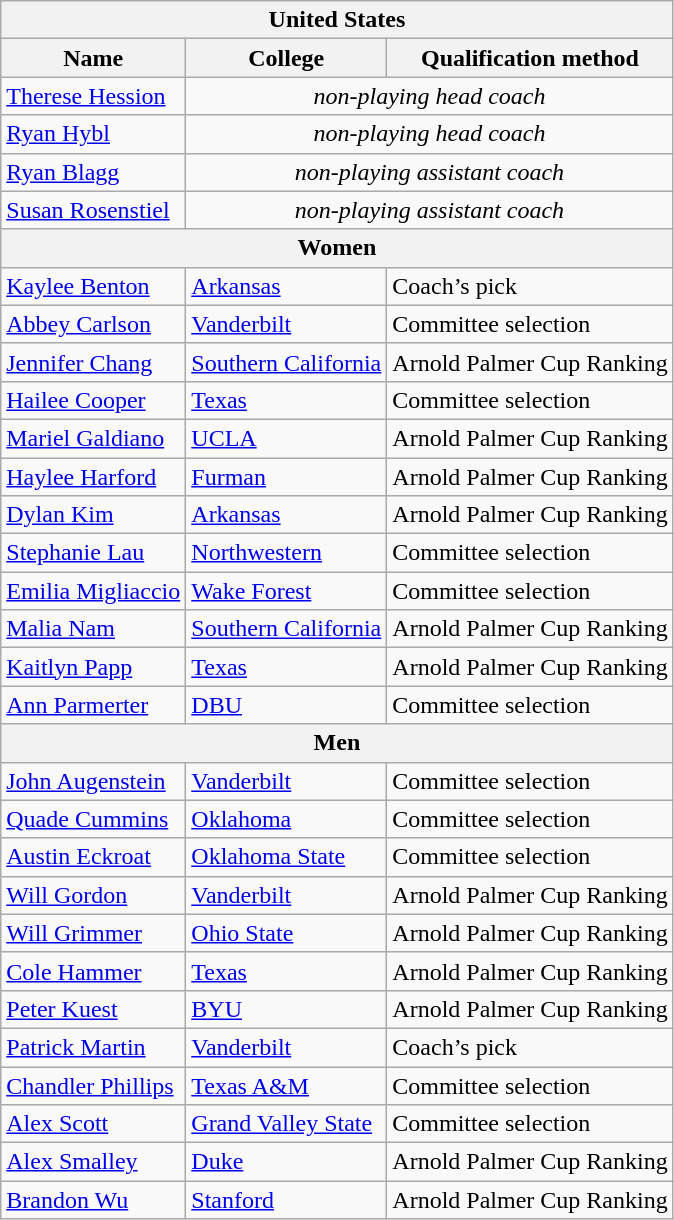<table class="wikitable">
<tr>
<th colspan=3>United States</th>
</tr>
<tr>
<th>Name</th>
<th>College</th>
<th>Qualification method</th>
</tr>
<tr>
<td><a href='#'>Therese Hession</a></td>
<td colspan=2 align=center><em>non-playing head coach</em></td>
</tr>
<tr>
<td><a href='#'>Ryan Hybl</a></td>
<td colspan=2 align=center><em>non-playing head coach</em></td>
</tr>
<tr>
<td><a href='#'>Ryan Blagg</a></td>
<td colspan=2 align=center><em>non-playing assistant coach</em></td>
</tr>
<tr>
<td><a href='#'>Susan Rosenstiel</a></td>
<td colspan=12 align=center><em>non-playing assistant coach</em></td>
</tr>
<tr>
<th colspan=3>Women</th>
</tr>
<tr>
<td><a href='#'>Kaylee Benton</a></td>
<td><a href='#'>Arkansas</a></td>
<td>Coach’s pick</td>
</tr>
<tr>
<td><a href='#'>Abbey Carlson</a></td>
<td><a href='#'>Vanderbilt</a></td>
<td>Committee selection</td>
</tr>
<tr>
<td><a href='#'>Jennifer Chang</a></td>
<td><a href='#'>Southern California</a></td>
<td>Arnold Palmer Cup Ranking</td>
</tr>
<tr>
<td><a href='#'>Hailee Cooper</a></td>
<td><a href='#'>Texas</a></td>
<td>Committee selection</td>
</tr>
<tr>
<td><a href='#'>Mariel Galdiano</a></td>
<td><a href='#'>UCLA</a></td>
<td>Arnold Palmer Cup Ranking</td>
</tr>
<tr>
<td><a href='#'>Haylee Harford</a></td>
<td><a href='#'>Furman</a></td>
<td>Arnold Palmer Cup Ranking</td>
</tr>
<tr>
<td><a href='#'>Dylan Kim</a></td>
<td><a href='#'>Arkansas</a></td>
<td>Arnold Palmer Cup Ranking</td>
</tr>
<tr>
<td><a href='#'>Stephanie Lau</a></td>
<td><a href='#'>Northwestern</a></td>
<td>Committee selection</td>
</tr>
<tr>
<td><a href='#'>Emilia Migliaccio</a></td>
<td><a href='#'>Wake Forest</a></td>
<td>Committee selection</td>
</tr>
<tr>
<td><a href='#'>Malia Nam</a></td>
<td><a href='#'>Southern California</a></td>
<td>Arnold Palmer Cup Ranking</td>
</tr>
<tr>
<td><a href='#'>Kaitlyn Papp</a></td>
<td><a href='#'>Texas</a></td>
<td>Arnold Palmer Cup Ranking</td>
</tr>
<tr>
<td><a href='#'>Ann Parmerter</a></td>
<td><a href='#'>DBU</a></td>
<td>Committee selection</td>
</tr>
<tr>
<th colspan=3>Men</th>
</tr>
<tr>
<td><a href='#'>John Augenstein</a></td>
<td><a href='#'>Vanderbilt</a></td>
<td>Committee selection</td>
</tr>
<tr>
<td><a href='#'>Quade Cummins</a></td>
<td><a href='#'>Oklahoma</a></td>
<td>Committee selection</td>
</tr>
<tr>
<td><a href='#'>Austin Eckroat</a></td>
<td><a href='#'>Oklahoma State</a></td>
<td>Committee selection</td>
</tr>
<tr>
<td><a href='#'>Will Gordon</a></td>
<td><a href='#'>Vanderbilt</a></td>
<td>Arnold Palmer Cup Ranking</td>
</tr>
<tr>
<td><a href='#'>Will Grimmer</a></td>
<td><a href='#'>Ohio State</a></td>
<td>Arnold Palmer Cup Ranking</td>
</tr>
<tr>
<td><a href='#'>Cole Hammer</a></td>
<td><a href='#'>Texas</a></td>
<td>Arnold Palmer Cup Ranking</td>
</tr>
<tr>
<td><a href='#'>Peter Kuest</a></td>
<td><a href='#'>BYU</a></td>
<td>Arnold Palmer Cup Ranking</td>
</tr>
<tr>
<td><a href='#'>Patrick Martin</a></td>
<td><a href='#'>Vanderbilt</a></td>
<td>Coach’s pick</td>
</tr>
<tr>
<td><a href='#'>Chandler Phillips</a></td>
<td><a href='#'>Texas A&M</a></td>
<td>Committee selection</td>
</tr>
<tr>
<td><a href='#'>Alex Scott</a></td>
<td><a href='#'>Grand Valley State</a></td>
<td>Committee selection</td>
</tr>
<tr>
<td><a href='#'>Alex Smalley</a></td>
<td><a href='#'>Duke</a></td>
<td>Arnold Palmer Cup Ranking</td>
</tr>
<tr>
<td><a href='#'>Brandon Wu</a></td>
<td><a href='#'>Stanford</a></td>
<td>Arnold Palmer Cup Ranking</td>
</tr>
</table>
